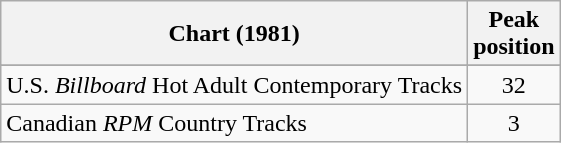<table class="wikitable sortable">
<tr>
<th align="left">Chart (1981)</th>
<th align="center">Peak<br>position</th>
</tr>
<tr>
</tr>
<tr>
<td align="left">U.S. <em>Billboard</em> Hot Adult Contemporary Tracks</td>
<td align="center">32</td>
</tr>
<tr>
<td align="left">Canadian <em>RPM</em> Country Tracks</td>
<td align="center">3</td>
</tr>
</table>
